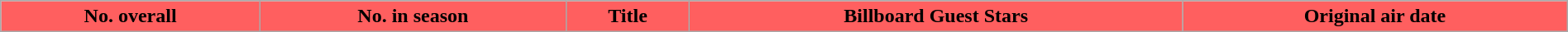<table class="wikitable plainrowheaders" style="width:100%;">
<tr>
<th style="background:#FF5F5F; color:#000000;">No. overall</th>
<th style="background:#FF5F5F; color:#000000;">No. in season</th>
<th style="background:#FF5F5F; color:#000000;">Title</th>
<th style="background:#FF5F5F; color:#000000;">Billboard Guest Stars</th>
<th style="background:#FF5F5F; color:#000000;">Original air date<br>











</th>
</tr>
</table>
